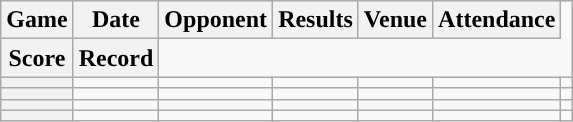<table class="wikitable" style="text-align:center">
<tr>
<th>Game</th>
<th>Date</th>
<th>Opponent</th>
<th>Results</th>
<th>Venue</th>
<th>Attendance</th>
</tr>
<tr>
<th>Score</th>
<th>Record</th>
</tr>
<tr>
<th></th>
<td></td>
<td></td>
<td></td>
<td></td>
<td></td>
<td></td>
</tr>
<tr>
<th></th>
<td></td>
<td></td>
<td></td>
<td></td>
<td></td>
<td></td>
</tr>
<tr>
<th></th>
<td></td>
<td></td>
<td></td>
<td></td>
<td></td>
<td></td>
</tr>
<tr>
<th></th>
<td></td>
<td></td>
<td></td>
<td></td>
<td></td>
<td></td>
</tr>
</table>
